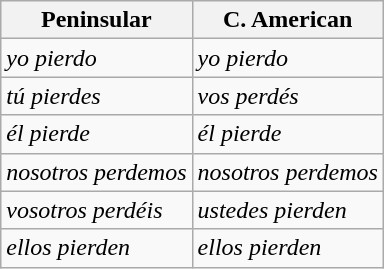<table class="wikitable">
<tr>
<th>Peninsular</th>
<th>C. American</th>
</tr>
<tr>
<td><em>yo pierdo</em></td>
<td><em>yo pierdo</em></td>
</tr>
<tr>
<td><em>tú pierdes</em></td>
<td><em>vos perdés</em></td>
</tr>
<tr>
<td><em>él pierde</em></td>
<td><em>él pierde</em></td>
</tr>
<tr>
<td><em>nosotros perdemos</em></td>
<td><em>nosotros perdemos</em></td>
</tr>
<tr>
<td><em>vosotros perdéis</em></td>
<td><em>ustedes pierden</em></td>
</tr>
<tr>
<td><em>ellos pierden</em></td>
<td><em>ellos pierden</em></td>
</tr>
</table>
